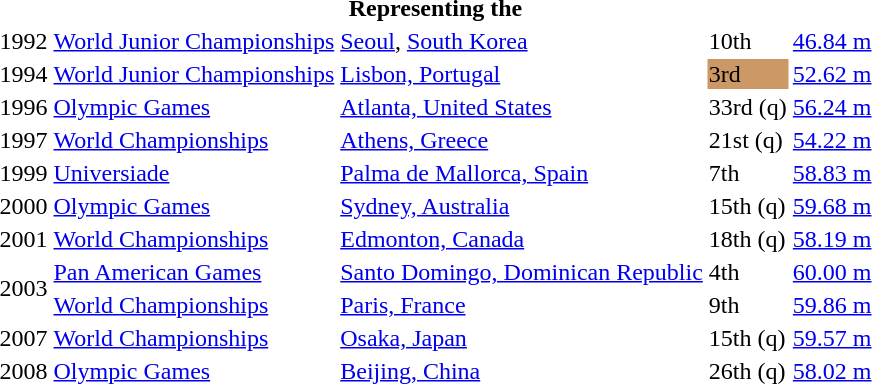<table>
<tr>
<th colspan="5">Representing the </th>
</tr>
<tr>
<td>1992</td>
<td><a href='#'>World Junior Championships</a></td>
<td><a href='#'>Seoul</a>, <a href='#'>South Korea</a></td>
<td>10th</td>
<td><a href='#'>46.84 m</a></td>
</tr>
<tr>
<td>1994</td>
<td><a href='#'>World Junior Championships</a></td>
<td><a href='#'>Lisbon, Portugal</a></td>
<td style="background:#c96;">3rd</td>
<td><a href='#'>52.62 m</a></td>
</tr>
<tr>
<td>1996</td>
<td><a href='#'>Olympic Games</a></td>
<td><a href='#'>Atlanta, United States</a></td>
<td>33rd (q)</td>
<td><a href='#'>56.24 m</a></td>
</tr>
<tr>
<td>1997</td>
<td><a href='#'>World Championships</a></td>
<td><a href='#'>Athens, Greece</a></td>
<td>21st (q)</td>
<td><a href='#'>54.22 m</a></td>
</tr>
<tr>
<td>1999</td>
<td><a href='#'>Universiade</a></td>
<td><a href='#'>Palma de Mallorca, Spain</a></td>
<td>7th</td>
<td><a href='#'>58.83 m</a></td>
</tr>
<tr>
<td>2000</td>
<td><a href='#'>Olympic Games</a></td>
<td><a href='#'>Sydney, Australia</a></td>
<td>15th (q)</td>
<td><a href='#'>59.68 m</a></td>
</tr>
<tr>
<td>2001</td>
<td><a href='#'>World Championships</a></td>
<td><a href='#'>Edmonton, Canada</a></td>
<td>18th (q)</td>
<td><a href='#'>58.19 m</a></td>
</tr>
<tr>
<td rowspan=2>2003</td>
<td><a href='#'>Pan American Games</a></td>
<td><a href='#'>Santo Domingo, Dominican Republic</a></td>
<td>4th</td>
<td><a href='#'>60.00 m</a></td>
</tr>
<tr>
<td><a href='#'>World Championships</a></td>
<td><a href='#'>Paris, France</a></td>
<td>9th</td>
<td><a href='#'>59.86 m</a></td>
</tr>
<tr>
<td>2007</td>
<td><a href='#'>World Championships</a></td>
<td><a href='#'>Osaka, Japan</a></td>
<td>15th (q)</td>
<td><a href='#'>59.57 m</a></td>
</tr>
<tr>
<td>2008</td>
<td><a href='#'>Olympic Games</a></td>
<td><a href='#'>Beijing, China</a></td>
<td>26th (q)</td>
<td><a href='#'>58.02 m</a></td>
</tr>
</table>
